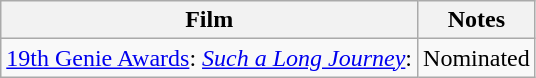<table class="wikitable">
<tr>
<th>Film</th>
<th>Notes</th>
</tr>
<tr>
<td><a href='#'>19th Genie Awards</a>: <em><a href='#'>Such a Long Journey</a></em>:</td>
<td>Nominated</td>
</tr>
</table>
